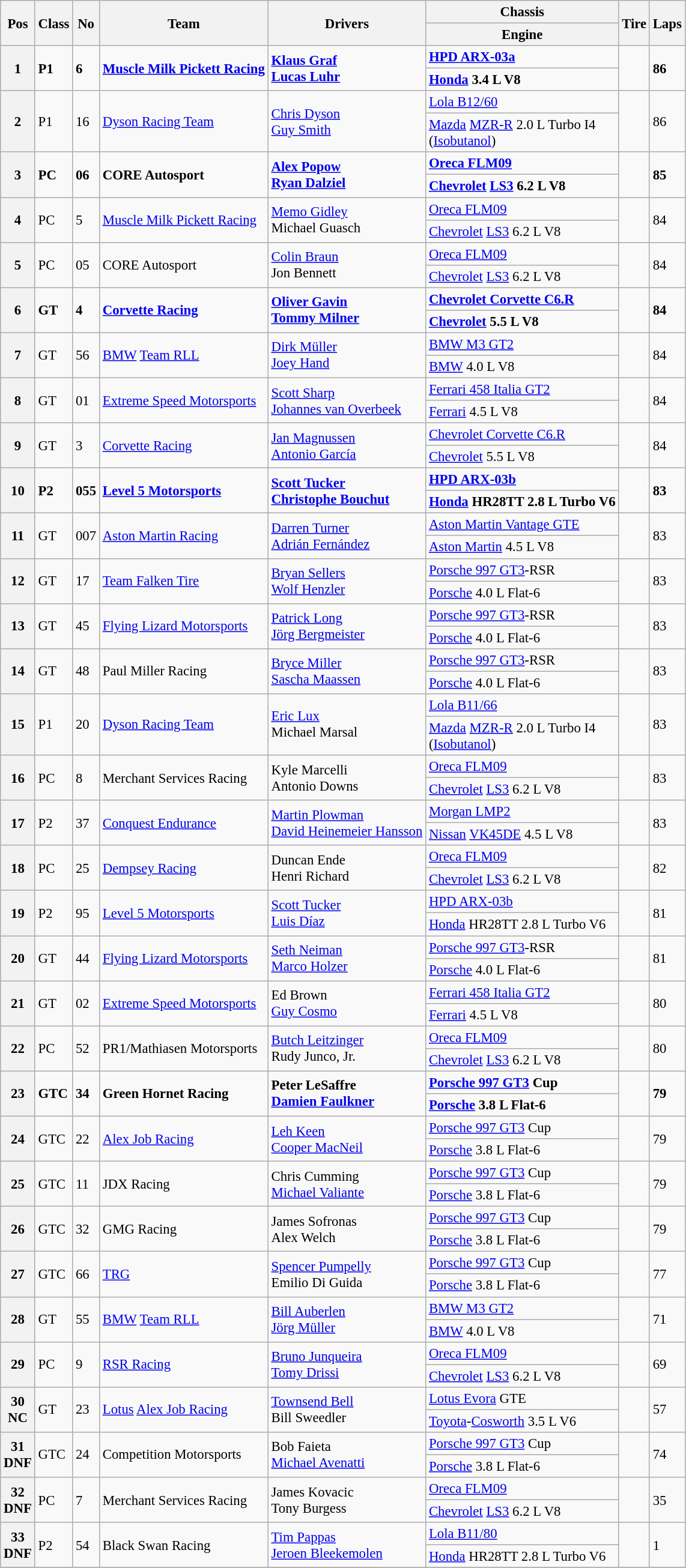<table class="wikitable" style="font-size: 95%;">
<tr>
<th rowspan=2>Pos</th>
<th rowspan=2>Class</th>
<th rowspan=2>No</th>
<th rowspan=2>Team</th>
<th rowspan=2>Drivers</th>
<th>Chassis</th>
<th rowspan=2>Tire</th>
<th rowspan=2>Laps</th>
</tr>
<tr>
<th>Engine</th>
</tr>
<tr style="font-weight:bold">
<th rowspan=2>1</th>
<td rowspan=2>P1</td>
<td rowspan=2>6</td>
<td rowspan=2> <a href='#'>Muscle Milk Pickett Racing</a></td>
<td rowspan=2> <a href='#'>Klaus Graf</a><br> <a href='#'>Lucas Luhr</a></td>
<td><a href='#'>HPD ARX-03a</a></td>
<td rowspan=2></td>
<td rowspan=2>86</td>
</tr>
<tr style="font-weight:bold">
<td><a href='#'>Honda</a> 3.4 L V8</td>
</tr>
<tr>
<th rowspan=2>2</th>
<td rowspan=2>P1</td>
<td rowspan=2>16</td>
<td rowspan=2> <a href='#'>Dyson Racing Team</a></td>
<td rowspan=2> <a href='#'>Chris Dyson</a><br> <a href='#'>Guy Smith</a></td>
<td><a href='#'>Lola B12/60</a></td>
<td rowspan=2></td>
<td rowspan=2>86</td>
</tr>
<tr>
<td><a href='#'>Mazda</a> <a href='#'>MZR-R</a> 2.0 L Turbo I4<br>(<a href='#'>Isobutanol</a>)</td>
</tr>
<tr style="font-weight:bold">
<th rowspan=2>3</th>
<td rowspan=2>PC</td>
<td rowspan=2>06</td>
<td rowspan=2> CORE Autosport</td>
<td rowspan=2> <a href='#'>Alex Popow</a><br> <a href='#'>Ryan Dalziel</a></td>
<td><a href='#'>Oreca FLM09</a></td>
<td rowspan=2></td>
<td rowspan=2>85</td>
</tr>
<tr style="font-weight:bold">
<td><a href='#'>Chevrolet</a> <a href='#'>LS3</a> 6.2 L V8</td>
</tr>
<tr>
<th rowspan=2>4</th>
<td rowspan=2>PC</td>
<td rowspan=2>5</td>
<td rowspan=2> <a href='#'>Muscle Milk Pickett Racing</a></td>
<td rowspan=2> <a href='#'>Memo Gidley</a><br> Michael Guasch</td>
<td><a href='#'>Oreca FLM09</a></td>
<td rowspan=2></td>
<td rowspan=2>84</td>
</tr>
<tr>
<td><a href='#'>Chevrolet</a> <a href='#'>LS3</a> 6.2 L V8</td>
</tr>
<tr>
<th rowspan=2>5</th>
<td rowspan=2>PC</td>
<td rowspan=2>05</td>
<td rowspan=2> CORE Autosport</td>
<td rowspan=2> <a href='#'>Colin Braun</a><br> Jon Bennett</td>
<td><a href='#'>Oreca FLM09</a></td>
<td rowspan=2></td>
<td rowspan=2>84</td>
</tr>
<tr>
<td><a href='#'>Chevrolet</a> <a href='#'>LS3</a> 6.2 L V8</td>
</tr>
<tr style="font-weight:bold">
<th rowspan=2>6</th>
<td rowspan=2>GT</td>
<td rowspan=2>4</td>
<td rowspan=2> <a href='#'>Corvette Racing</a></td>
<td rowspan=2> <a href='#'>Oliver Gavin</a><br> <a href='#'>Tommy Milner</a></td>
<td><a href='#'>Chevrolet Corvette C6.R</a></td>
<td rowspan=2></td>
<td rowspan=2>84</td>
</tr>
<tr style="font-weight:bold">
<td><a href='#'>Chevrolet</a> 5.5 L V8</td>
</tr>
<tr>
<th rowspan=2>7</th>
<td rowspan=2>GT</td>
<td rowspan=2>56</td>
<td rowspan=2> <a href='#'>BMW</a> <a href='#'>Team RLL</a></td>
<td rowspan=2> <a href='#'>Dirk Müller</a><br> <a href='#'>Joey Hand</a></td>
<td><a href='#'>BMW M3 GT2</a></td>
<td rowspan=2></td>
<td rowspan=2>84</td>
</tr>
<tr>
<td><a href='#'>BMW</a> 4.0 L V8</td>
</tr>
<tr>
<th rowspan=2>8</th>
<td rowspan=2>GT</td>
<td rowspan=2>01</td>
<td rowspan=2> <a href='#'>Extreme Speed Motorsports</a></td>
<td rowspan=2> <a href='#'>Scott Sharp</a><br> <a href='#'>Johannes van Overbeek</a></td>
<td><a href='#'>Ferrari 458 Italia GT2</a></td>
<td rowspan=2></td>
<td rowspan=2>84</td>
</tr>
<tr>
<td><a href='#'>Ferrari</a> 4.5 L V8</td>
</tr>
<tr>
<th rowspan=2>9</th>
<td rowspan=2>GT</td>
<td rowspan=2>3</td>
<td rowspan=2> <a href='#'>Corvette Racing</a></td>
<td rowspan=2> <a href='#'>Jan Magnussen</a><br> <a href='#'>Antonio García</a></td>
<td><a href='#'>Chevrolet Corvette C6.R</a></td>
<td rowspan=2></td>
<td rowspan=2>84</td>
</tr>
<tr>
<td><a href='#'>Chevrolet</a> 5.5 L V8</td>
</tr>
<tr style="font-weight:bold">
<th rowspan=2>10</th>
<td rowspan=2>P2</td>
<td rowspan=2>055</td>
<td rowspan=2> <a href='#'>Level 5 Motorsports</a></td>
<td rowspan=2> <a href='#'>Scott Tucker</a><br> <a href='#'>Christophe Bouchut</a></td>
<td><a href='#'>HPD ARX-03b</a></td>
<td rowspan=2></td>
<td rowspan=2>83</td>
</tr>
<tr style="font-weight:bold">
<td><a href='#'>Honda</a> HR28TT 2.8 L Turbo V6</td>
</tr>
<tr>
<th rowspan=2>11</th>
<td rowspan=2>GT</td>
<td rowspan=2>007</td>
<td rowspan=2> <a href='#'>Aston Martin Racing</a></td>
<td rowspan=2> <a href='#'>Darren Turner</a><br> <a href='#'>Adrián Fernández</a></td>
<td><a href='#'>Aston Martin Vantage GTE</a></td>
<td rowspan=2></td>
<td rowspan=2>83</td>
</tr>
<tr>
<td><a href='#'>Aston Martin</a> 4.5 L V8</td>
</tr>
<tr>
<th rowspan=2>12</th>
<td rowspan=2>GT</td>
<td rowspan=2>17</td>
<td rowspan=2> <a href='#'>Team Falken Tire</a></td>
<td rowspan=2> <a href='#'>Bryan Sellers</a><br> <a href='#'>Wolf Henzler</a></td>
<td><a href='#'>Porsche 997 GT3</a>-RSR</td>
<td rowspan=2></td>
<td rowspan=2>83</td>
</tr>
<tr>
<td><a href='#'>Porsche</a> 4.0 L Flat-6</td>
</tr>
<tr>
<th rowspan=2>13</th>
<td rowspan=2>GT</td>
<td rowspan=2>45</td>
<td rowspan=2> <a href='#'>Flying Lizard Motorsports</a></td>
<td rowspan=2> <a href='#'>Patrick Long</a><br> <a href='#'>Jörg Bergmeister</a></td>
<td><a href='#'>Porsche 997 GT3</a>-RSR</td>
<td rowspan=2></td>
<td rowspan=2>83</td>
</tr>
<tr>
<td><a href='#'>Porsche</a> 4.0 L Flat-6</td>
</tr>
<tr>
<th rowspan=2>14</th>
<td rowspan=2>GT</td>
<td rowspan=2>48</td>
<td rowspan=2> Paul Miller Racing</td>
<td rowspan=2> <a href='#'>Bryce Miller</a><br> <a href='#'>Sascha Maassen</a></td>
<td><a href='#'>Porsche 997 GT3</a>-RSR</td>
<td rowspan=2></td>
<td rowspan=2>83</td>
</tr>
<tr>
<td><a href='#'>Porsche</a> 4.0 L Flat-6</td>
</tr>
<tr>
<th rowspan=2>15</th>
<td rowspan=2>P1</td>
<td rowspan=2>20</td>
<td rowspan=2> <a href='#'>Dyson Racing Team</a></td>
<td rowspan=2> <a href='#'>Eric Lux</a><br> Michael Marsal</td>
<td><a href='#'>Lola B11/66</a></td>
<td rowspan=2></td>
<td rowspan=2>83</td>
</tr>
<tr>
<td><a href='#'>Mazda</a> <a href='#'>MZR-R</a> 2.0 L Turbo I4<br>(<a href='#'>Isobutanol</a>)</td>
</tr>
<tr>
<th rowspan=2>16</th>
<td rowspan=2>PC</td>
<td rowspan=2>8</td>
<td rowspan=2> Merchant Services Racing</td>
<td rowspan=2> Kyle Marcelli<br> Antonio Downs</td>
<td><a href='#'>Oreca FLM09</a></td>
<td rowspan=2></td>
<td rowspan=2>83</td>
</tr>
<tr>
<td><a href='#'>Chevrolet</a> <a href='#'>LS3</a> 6.2 L V8</td>
</tr>
<tr>
<th rowspan=2>17</th>
<td rowspan=2>P2</td>
<td rowspan=2>37</td>
<td rowspan=2> <a href='#'>Conquest Endurance</a></td>
<td rowspan=2> <a href='#'>Martin Plowman</a><br> <a href='#'>David Heinemeier Hansson</a></td>
<td><a href='#'>Morgan LMP2</a></td>
<td rowspan=2></td>
<td rowspan=2>83</td>
</tr>
<tr>
<td><a href='#'>Nissan</a> <a href='#'>VK45DE</a> 4.5 L V8</td>
</tr>
<tr>
<th rowspan=2>18</th>
<td rowspan=2>PC</td>
<td rowspan=2>25</td>
<td rowspan=2> <a href='#'>Dempsey Racing</a></td>
<td rowspan=2> Duncan Ende<br> Henri Richard</td>
<td><a href='#'>Oreca FLM09</a></td>
<td rowspan=2></td>
<td rowspan=2>82</td>
</tr>
<tr>
<td><a href='#'>Chevrolet</a> <a href='#'>LS3</a> 6.2 L V8</td>
</tr>
<tr>
<th rowspan=2>19</th>
<td rowspan=2>P2</td>
<td rowspan=2>95</td>
<td rowspan=2> <a href='#'>Level 5 Motorsports</a></td>
<td rowspan=2> <a href='#'>Scott Tucker</a><br> <a href='#'>Luis Díaz</a></td>
<td><a href='#'>HPD ARX-03b</a></td>
<td rowspan=2></td>
<td rowspan=2>81</td>
</tr>
<tr>
<td><a href='#'>Honda</a> HR28TT 2.8 L Turbo V6</td>
</tr>
<tr>
<th rowspan=2>20</th>
<td rowspan=2>GT</td>
<td rowspan=2>44</td>
<td rowspan=2> <a href='#'>Flying Lizard Motorsports</a></td>
<td rowspan=2> <a href='#'>Seth Neiman</a><br> <a href='#'>Marco Holzer</a></td>
<td><a href='#'>Porsche 997 GT3</a>-RSR</td>
<td rowspan=2></td>
<td rowspan=2>81</td>
</tr>
<tr>
<td><a href='#'>Porsche</a> 4.0 L Flat-6</td>
</tr>
<tr>
<th rowspan=2>21</th>
<td rowspan=2>GT</td>
<td rowspan=2>02</td>
<td rowspan=2> <a href='#'>Extreme Speed Motorsports</a></td>
<td rowspan=2> Ed Brown<br> <a href='#'>Guy Cosmo</a></td>
<td><a href='#'>Ferrari 458 Italia GT2</a></td>
<td rowspan=2></td>
<td rowspan=2>80</td>
</tr>
<tr>
<td><a href='#'>Ferrari</a> 4.5 L V8</td>
</tr>
<tr>
<th rowspan=2>22</th>
<td rowspan=2>PC</td>
<td rowspan=2>52</td>
<td rowspan=2> PR1/Mathiasen Motorsports</td>
<td rowspan=2> <a href='#'>Butch Leitzinger</a><br> Rudy Junco, Jr.</td>
<td><a href='#'>Oreca FLM09</a></td>
<td rowspan=2></td>
<td rowspan=2>80</td>
</tr>
<tr>
<td><a href='#'>Chevrolet</a> <a href='#'>LS3</a> 6.2 L V8</td>
</tr>
<tr style="font-weight:bold">
<th rowspan=2>23</th>
<td rowspan=2>GTC</td>
<td rowspan=2>34</td>
<td rowspan=2> Green Hornet Racing</td>
<td rowspan=2> Peter LeSaffre<br> <a href='#'>Damien Faulkner</a></td>
<td><a href='#'>Porsche 997 GT3</a> Cup</td>
<td rowspan=2></td>
<td rowspan=2>79</td>
</tr>
<tr style="font-weight:bold">
<td><a href='#'>Porsche</a> 3.8 L Flat-6</td>
</tr>
<tr>
<th rowspan=2>24</th>
<td rowspan=2>GTC</td>
<td rowspan=2>22</td>
<td rowspan=2> <a href='#'>Alex Job Racing</a></td>
<td rowspan=2> <a href='#'>Leh Keen</a><br> <a href='#'>Cooper MacNeil</a></td>
<td><a href='#'>Porsche 997 GT3</a> Cup</td>
<td rowspan=2></td>
<td rowspan=2>79</td>
</tr>
<tr>
<td><a href='#'>Porsche</a> 3.8 L Flat-6</td>
</tr>
<tr>
<th rowspan=2>25</th>
<td rowspan=2>GTC</td>
<td rowspan=2>11</td>
<td rowspan=2> JDX Racing</td>
<td rowspan=2> Chris Cumming<br> <a href='#'>Michael Valiante</a></td>
<td><a href='#'>Porsche 997 GT3</a> Cup</td>
<td rowspan=2></td>
<td rowspan=2>79</td>
</tr>
<tr>
<td><a href='#'>Porsche</a> 3.8 L Flat-6</td>
</tr>
<tr>
<th rowspan=2>26</th>
<td rowspan=2>GTC</td>
<td rowspan=2>32</td>
<td rowspan=2> GMG Racing</td>
<td rowspan=2> James Sofronas<br> Alex Welch</td>
<td><a href='#'>Porsche 997 GT3</a> Cup</td>
<td rowspan=2></td>
<td rowspan=2>79</td>
</tr>
<tr>
<td><a href='#'>Porsche</a> 3.8 L Flat-6</td>
</tr>
<tr>
<th rowspan=2>27</th>
<td rowspan=2>GTC</td>
<td rowspan=2>66</td>
<td rowspan=2> <a href='#'>TRG</a></td>
<td rowspan=2> <a href='#'>Spencer Pumpelly</a><br> Emilio Di Guida</td>
<td><a href='#'>Porsche 997 GT3</a> Cup</td>
<td rowspan=2></td>
<td rowspan=2>77</td>
</tr>
<tr>
<td><a href='#'>Porsche</a> 3.8 L Flat-6</td>
</tr>
<tr>
<th rowspan=2>28</th>
<td rowspan=2>GT</td>
<td rowspan=2>55</td>
<td rowspan=2> <a href='#'>BMW</a> <a href='#'>Team RLL</a></td>
<td rowspan=2> <a href='#'>Bill Auberlen</a><br> <a href='#'>Jörg Müller</a></td>
<td><a href='#'>BMW M3 GT2</a></td>
<td rowspan=2></td>
<td rowspan=2>71</td>
</tr>
<tr>
<td><a href='#'>BMW</a> 4.0 L V8</td>
</tr>
<tr>
<th rowspan=2>29</th>
<td rowspan=2>PC</td>
<td rowspan=2>9</td>
<td rowspan=2> <a href='#'>RSR Racing</a></td>
<td rowspan=2> <a href='#'>Bruno Junqueira</a><br> <a href='#'>Tomy Drissi</a></td>
<td><a href='#'>Oreca FLM09</a></td>
<td rowspan=2></td>
<td rowspan=2>69</td>
</tr>
<tr>
<td><a href='#'>Chevrolet</a> <a href='#'>LS3</a> 6.2 L V8</td>
</tr>
<tr>
<th rowspan=2>30<br>NC</th>
<td rowspan=2>GT</td>
<td rowspan=2>23</td>
<td rowspan=2> <a href='#'>Lotus</a> <a href='#'>Alex Job Racing</a></td>
<td rowspan=2> <a href='#'>Townsend Bell</a><br> Bill Sweedler</td>
<td><a href='#'>Lotus Evora</a> GTE</td>
<td rowspan=2></td>
<td rowspan=2>57</td>
</tr>
<tr>
<td><a href='#'>Toyota</a>-<a href='#'>Cosworth</a> 3.5 L V6</td>
</tr>
<tr>
<th rowspan=2>31<br>DNF</th>
<td rowspan=2>GTC</td>
<td rowspan=2>24</td>
<td rowspan=2> Competition Motorsports</td>
<td rowspan=2> Bob Faieta<br> <a href='#'>Michael Avenatti</a></td>
<td><a href='#'>Porsche 997 GT3</a> Cup</td>
<td rowspan=2></td>
<td rowspan=2>74</td>
</tr>
<tr>
<td><a href='#'>Porsche</a> 3.8 L Flat-6</td>
</tr>
<tr>
<th rowspan=2>32<br>DNF</th>
<td rowspan=2>PC</td>
<td rowspan=2>7</td>
<td rowspan=2> Merchant Services Racing</td>
<td rowspan=2> James Kovacic<br> Tony Burgess</td>
<td><a href='#'>Oreca FLM09</a></td>
<td rowspan=2></td>
<td rowspan=2>35</td>
</tr>
<tr>
<td><a href='#'>Chevrolet</a> <a href='#'>LS3</a> 6.2 L V8</td>
</tr>
<tr>
<th rowspan=2>33<br>DNF</th>
<td rowspan=2>P2</td>
<td rowspan=2>54</td>
<td rowspan=2> Black Swan Racing</td>
<td rowspan=2> <a href='#'>Tim Pappas</a><br> <a href='#'>Jeroen Bleekemolen</a></td>
<td><a href='#'>Lola B11/80</a></td>
<td rowspan=2></td>
<td rowspan=2>1</td>
</tr>
<tr>
<td><a href='#'>Honda</a> HR28TT 2.8 L Turbo V6</td>
</tr>
<tr>
</tr>
</table>
